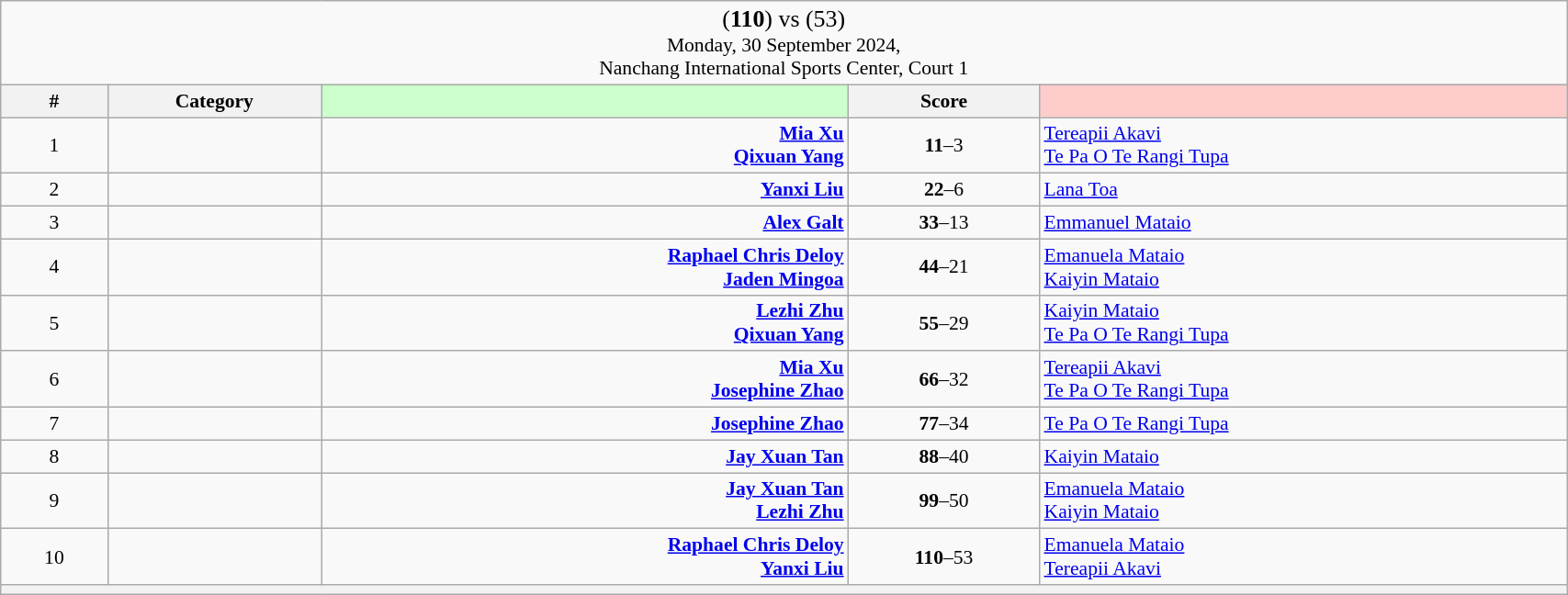<table class="wikitable mw-collapsible mw-collapsed" style="font-size:90%; text-align:center" width="90%">
<tr>
<td colspan="5"><big>(<strong>110</strong>) <strong></strong> vs  (53)</big><br>Monday, 30 September 2024, <br>Nanchang International Sports Center, Court 1</td>
</tr>
<tr>
<th width="25">#</th>
<th width="50">Category</th>
<th style="background-color:#CCFFCC" width="150"></th>
<th width="50">Score<br></th>
<th style="background-color:#FFCCCC" width="150"></th>
</tr>
<tr>
<td>1</td>
<td></td>
<td align="right"><strong><a href='#'>Mia Xu</a> <br><a href='#'>Qixuan Yang</a> </strong></td>
<td><strong>11</strong>–3<br></td>
<td align="left"> <a href='#'>Tereapii Akavi</a><br> <a href='#'>Te Pa O Te Rangi Tupa</a></td>
</tr>
<tr>
<td>2</td>
<td></td>
<td align="right"><strong><a href='#'>Yanxi Liu</a> </strong></td>
<td><strong>22</strong>–6<br></td>
<td align="left"> <a href='#'>Lana Toa</a></td>
</tr>
<tr>
<td>3</td>
<td></td>
<td align="right"><strong><a href='#'>Alex Galt</a> </strong></td>
<td><strong>33</strong>–13<br></td>
<td align="left"> <a href='#'>Emmanuel Mataio</a></td>
</tr>
<tr>
<td>4</td>
<td></td>
<td align="right"><strong><a href='#'>Raphael Chris Deloy</a> <br><a href='#'>Jaden Mingoa</a> </strong></td>
<td><strong>44</strong>–21<br></td>
<td align="left"> <a href='#'>Emanuela Mataio</a><br> <a href='#'>Kaiyin Mataio</a></td>
</tr>
<tr>
<td>5</td>
<td></td>
<td align="right"><strong><a href='#'>Lezhi Zhu</a> <br><a href='#'>Qixuan Yang</a> </strong></td>
<td><strong>55</strong>–29<br></td>
<td align="left"> <a href='#'>Kaiyin Mataio</a><br> <a href='#'>Te Pa O Te Rangi Tupa</a></td>
</tr>
<tr>
<td>6</td>
<td></td>
<td align="right"><strong><a href='#'>Mia Xu</a> <br><a href='#'>Josephine Zhao</a> </strong></td>
<td><strong>66</strong>–32<br></td>
<td align="left"> <a href='#'>Tereapii Akavi</a><br> <a href='#'>Te Pa O Te Rangi Tupa</a></td>
</tr>
<tr>
<td>7</td>
<td></td>
<td align="right"><strong><a href='#'>Josephine Zhao</a> </strong></td>
<td><strong>77</strong>–34<br></td>
<td align="left"> <a href='#'>Te Pa O Te Rangi Tupa</a></td>
</tr>
<tr>
<td>8</td>
<td></td>
<td align="right"><strong><a href='#'>Jay Xuan Tan</a> </strong></td>
<td><strong>88</strong>–40<br></td>
<td align="left"> <a href='#'>Kaiyin Mataio</a></td>
</tr>
<tr>
<td>9</td>
<td></td>
<td align="right"><strong><a href='#'>Jay Xuan Tan</a> <br><a href='#'>Lezhi Zhu</a> </strong></td>
<td><strong>99</strong>–50<br></td>
<td align="left"> <a href='#'>Emanuela Mataio</a><br> <a href='#'>Kaiyin Mataio</a></td>
</tr>
<tr>
<td>10</td>
<td></td>
<td align="right"><strong><a href='#'>Raphael Chris Deloy</a> <br><a href='#'>Yanxi Liu</a> </strong></td>
<td><strong>110</strong>–53<br></td>
<td align="left"> <a href='#'>Emanuela Mataio</a><br> <a href='#'>Tereapii Akavi</a></td>
</tr>
<tr>
<th colspan="5"></th>
</tr>
</table>
